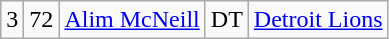<table class="wikitable" style="text-align:center">
<tr>
<td>3</td>
<td>72</td>
<td><a href='#'>Alim McNeill</a></td>
<td>DT</td>
<td><a href='#'>Detroit Lions</a></td>
</tr>
</table>
